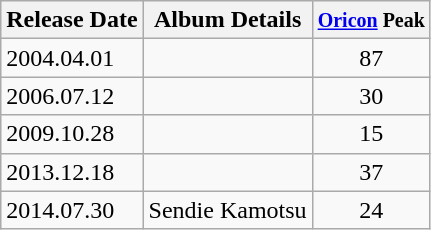<table class="wikitable">
<tr>
<th>Release Date</th>
<th>Album Details</th>
<th><small><a href='#'>Oricon</a> Peak</small></th>
</tr>
<tr>
<td>2004.04.01</td>
<td></td>
<td style="text-align:center;">87</td>
</tr>
<tr>
<td>2006.07.12</td>
<td></td>
<td style="text-align:center;">30</td>
</tr>
<tr>
<td>2009.10.28</td>
<td></td>
<td style="text-align:center;">15</td>
</tr>
<tr>
<td>2013.12.18</td>
<td></td>
<td style="text-align:center;">37</td>
</tr>
<tr>
<td>2014.07.30</td>
<td>Sendie Kamotsu</td>
<td style="text-align:center;">24</td>
</tr>
</table>
